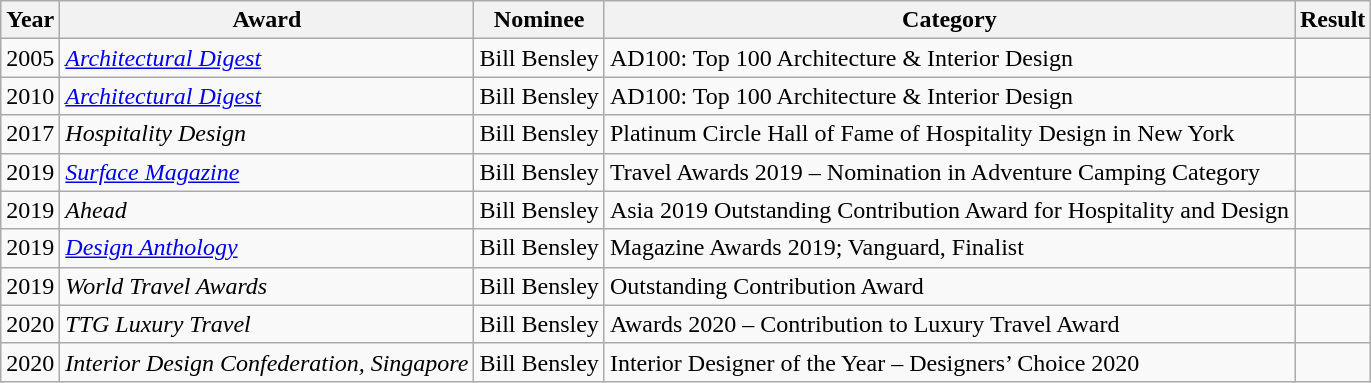<table class="wikitable">
<tr>
<th>Year</th>
<th>Award</th>
<th>Nominee</th>
<th>Category</th>
<th>Result</th>
</tr>
<tr>
<td>2005</td>
<td><em><a href='#'>Architectural Digest</a></em></td>
<td>Bill Bensley</td>
<td>AD100: Top 100 Architecture & Interior Design</td>
<td></td>
</tr>
<tr>
<td>2010</td>
<td><em><a href='#'>Architectural Digest</a></em></td>
<td>Bill Bensley</td>
<td>AD100: Top 100 Architecture & Interior Design</td>
<td></td>
</tr>
<tr>
<td>2017</td>
<td><em>Hospitality Design</em></td>
<td>Bill Bensley</td>
<td>Platinum Circle Hall of Fame of Hospitality Design in New York</td>
<td></td>
</tr>
<tr>
<td>2019</td>
<td><em><a href='#'>Surface Magazine</a></em></td>
<td>Bill Bensley</td>
<td>Travel Awards 2019 – Nomination in Adventure Camping Category</td>
<td></td>
</tr>
<tr>
<td>2019</td>
<td><em>Ahead</em></td>
<td>Bill Bensley</td>
<td>Asia 2019 Outstanding Contribution Award for Hospitality and Design</td>
<td></td>
</tr>
<tr>
<td>2019</td>
<td><em><a href='#'>Design Anthology</a></em></td>
<td>Bill Bensley</td>
<td>Magazine Awards 2019; Vanguard, Finalist</td>
<td></td>
</tr>
<tr>
<td>2019</td>
<td><em>World Travel Awards</em></td>
<td>Bill Bensley</td>
<td>Outstanding Contribution Award</td>
<td></td>
</tr>
<tr>
<td>2020</td>
<td><em>TTG Luxury Travel</em></td>
<td>Bill Bensley</td>
<td>Awards 2020 – Contribution to Luxury Travel Award</td>
<td></td>
</tr>
<tr>
<td>2020</td>
<td><em>Interior Design Confederation, Singapore</em></td>
<td>Bill Bensley</td>
<td>Interior Designer of the Year – Designers’ Choice 2020</td>
<td></td>
</tr>
</table>
